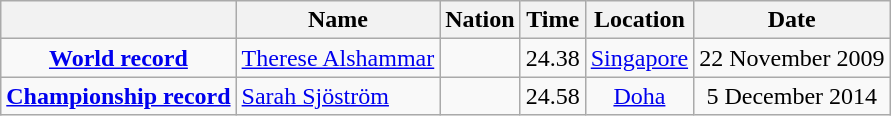<table class=wikitable style=text-align:center>
<tr>
<th></th>
<th>Name</th>
<th>Nation</th>
<th>Time</th>
<th>Location</th>
<th>Date</th>
</tr>
<tr>
<td><strong><a href='#'>World record</a></strong></td>
<td align=left><a href='#'>Therese Alshammar</a></td>
<td align=left></td>
<td align=left>24.38</td>
<td><a href='#'>Singapore</a></td>
<td>22 November 2009</td>
</tr>
<tr>
<td><strong><a href='#'>Championship record</a></strong></td>
<td align=left><a href='#'>Sarah Sjöström</a></td>
<td align=left></td>
<td align=left>24.58</td>
<td><a href='#'>Doha</a></td>
<td>5 December 2014</td>
</tr>
</table>
